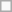<table class="wikitable">
<tr>
<td>    </td>
</tr>
</table>
